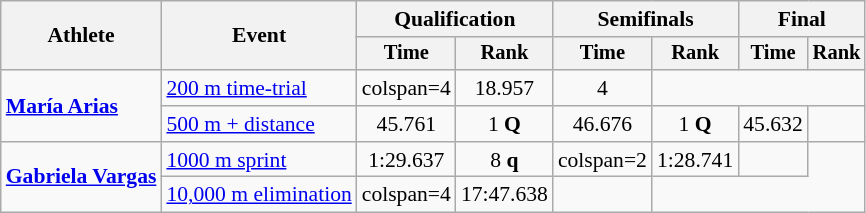<table class=wikitable style=font-size:90%;text-align:center>
<tr>
<th rowspan=2>Athlete</th>
<th rowspan=2>Event</th>
<th colspan=2>Qualification</th>
<th colspan=2>Semifinals</th>
<th colspan=2>Final</th>
</tr>
<tr style=font-size:95%>
<th>Time</th>
<th>Rank</th>
<th>Time</th>
<th>Rank</th>
<th>Time</th>
<th>Rank</th>
</tr>
<tr align=center>
<td align=left rowspan=2><strong><a href='#'>María Arias</a></strong></td>
<td align=left><a href='#'>200 m time-trial</a></td>
<td>colspan=4 </td>
<td>18.957</td>
<td>4</td>
</tr>
<tr align=center>
<td align=left><a href='#'>500 m + distance</a></td>
<td>45.761</td>
<td>1 <strong>Q</strong></td>
<td>46.676</td>
<td>1 <strong>Q</strong></td>
<td>45.632</td>
<td></td>
</tr>
<tr align=center>
<td align=left rowspan=2><strong><a href='#'>Gabriela Vargas</a></strong></td>
<td align=left><a href='#'>1000 m sprint</a></td>
<td>1:29.637</td>
<td>8 <strong>q</strong></td>
<td>colspan=2 </td>
<td>1:28.741</td>
<td></td>
</tr>
<tr align=center>
<td align=left><a href='#'>10,000 m elimination</a></td>
<td>colspan=4 </td>
<td>17:47.638</td>
<td></td>
</tr>
</table>
